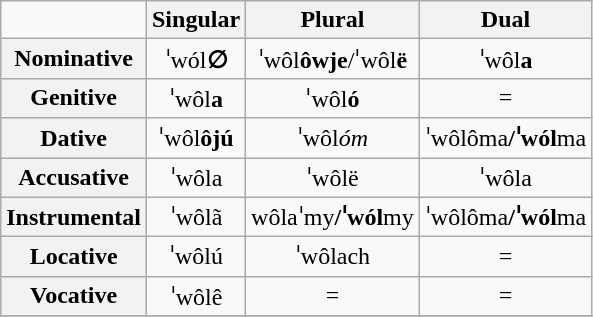<table class="wikitable" style="text-align:center">
<tr>
<td></td>
<th>Singular</th>
<th>Plural</th>
<th>Dual</th>
</tr>
<tr>
<th>Nominative</th>
<td>ˈwól<strong>∅</strong></td>
<td>ˈwôl<strong>ôwje</strong>/ˈwôl<strong>ë</strong></td>
<td>ˈwôl<strong>a</strong></td>
</tr>
<tr>
<th>Genitive</th>
<td>ˈwôl<strong>a</strong></td>
<td>ˈwôl<strong>ó</strong></td>
<td>= </td>
</tr>
<tr>
<th>Dative</th>
<td>ˈwôl<strong>ôjú</strong></td>
<td>ˈwôl<em>óm<strong></td>
<td>ˈwôl</strong>ôma<strong>/ˈwól</strong>ma<strong></td>
</tr>
<tr>
<th>Accusative</th>
<td>ˈwôl</strong>a<strong></td>
<td>ˈwôl</strong>ë<strong></td>
<td>ˈwôl</strong>a<strong></td>
</tr>
<tr>
<th>Instrumental</th>
<td>ˈwôl</strong>ã<strong></td>
<td>wôl</strong>aˈmy<strong>/ˈwól</strong>my<strong></td>
<td>ˈwôl</strong>ôma<strong>/ˈwól</strong>ma<strong></td>
</tr>
<tr>
<th>Locative</th>
<td>ˈwôl</strong>ú<strong></td>
<td>ˈwôl</strong>ach<strong></td>
<td>= </td>
</tr>
<tr>
<th>Vocative</th>
<td>ˈwôl</strong>ê<strong></td>
<td>= </td>
<td>= </td>
</tr>
<tr>
</tr>
</table>
